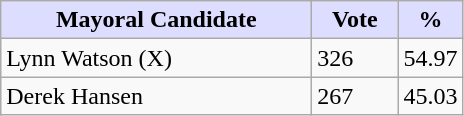<table class="wikitable">
<tr>
<th style="background:#ddf; width:200px;">Mayoral Candidate </th>
<th style="background:#ddf; width:50px;">Vote</th>
<th style="background:#ddf; width:30px;">%</th>
</tr>
<tr>
<td>Lynn Watson (X)</td>
<td>326</td>
<td>54.97</td>
</tr>
<tr>
<td>Derek Hansen</td>
<td>267</td>
<td>45.03</td>
</tr>
</table>
